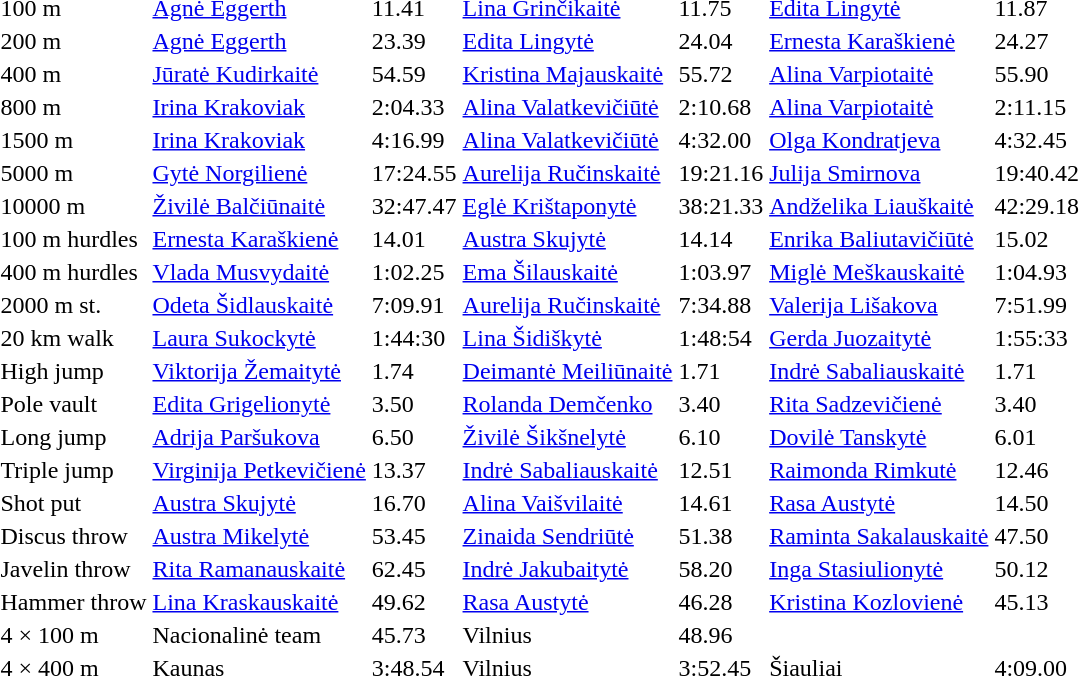<table>
<tr>
<td>100 m</td>
<td><a href='#'>Agnė Eggerth</a></td>
<td>11.41</td>
<td><a href='#'>Lina Grinčikaitė</a></td>
<td>11.75</td>
<td><a href='#'>Edita Lingytė</a></td>
<td>11.87</td>
</tr>
<tr>
<td>200 m</td>
<td><a href='#'>Agnė Eggerth</a></td>
<td>23.39</td>
<td><a href='#'>Edita Lingytė</a></td>
<td>24.04</td>
<td><a href='#'>Ernesta Karaškienė</a></td>
<td>24.27</td>
</tr>
<tr>
<td>400 m</td>
<td><a href='#'>Jūratė Kudirkaitė</a></td>
<td>54.59</td>
<td><a href='#'>Kristina Majauskaitė</a></td>
<td>55.72</td>
<td><a href='#'>Alina Varpiotaitė</a></td>
<td>55.90</td>
</tr>
<tr>
<td>800 m</td>
<td><a href='#'>Irina Krakoviak</a></td>
<td>2:04.33</td>
<td><a href='#'>Alina Valatkevičiūtė</a></td>
<td>2:10.68</td>
<td><a href='#'>Alina Varpiotaitė</a></td>
<td>2:11.15</td>
</tr>
<tr>
<td>1500 m</td>
<td><a href='#'>Irina Krakoviak</a></td>
<td>4:16.99</td>
<td><a href='#'>Alina Valatkevičiūtė</a></td>
<td>4:32.00</td>
<td><a href='#'>Olga Kondratjeva</a></td>
<td>4:32.45</td>
</tr>
<tr>
<td>5000 m</td>
<td><a href='#'>Gytė Norgilienė</a></td>
<td>17:24.55</td>
<td><a href='#'>Aurelija Ručinskaitė</a></td>
<td>19:21.16</td>
<td><a href='#'>Julija Smirnova</a></td>
<td>19:40.42</td>
</tr>
<tr>
<td>10000 m</td>
<td><a href='#'>Živilė Balčiūnaitė</a></td>
<td>32:47.47</td>
<td><a href='#'>Eglė Krištaponytė</a></td>
<td>38:21.33</td>
<td><a href='#'>Andželika Liauškaitė</a></td>
<td>42:29.18</td>
</tr>
<tr>
<td>100 m hurdles</td>
<td><a href='#'>Ernesta Karaškienė</a></td>
<td>14.01</td>
<td><a href='#'>Austra Skujytė</a></td>
<td>14.14</td>
<td><a href='#'>Enrika Baliutavičiūtė</a></td>
<td>15.02</td>
</tr>
<tr>
<td>400 m hurdles</td>
<td><a href='#'>Vlada Musvydaitė</a></td>
<td>1:02.25</td>
<td><a href='#'>Ema Šilauskaitė</a></td>
<td>1:03.97</td>
<td><a href='#'>Miglė Meškauskaitė</a></td>
<td>1:04.93</td>
</tr>
<tr>
<td>2000 m st.</td>
<td><a href='#'>Odeta Šidlauskaitė</a></td>
<td>7:09.91</td>
<td><a href='#'>Aurelija Ručinskaitė</a></td>
<td>7:34.88</td>
<td><a href='#'>Valerija Lišakova</a></td>
<td>7:51.99</td>
</tr>
<tr>
<td>20 km walk</td>
<td><a href='#'>Laura Sukockytė</a></td>
<td>1:44:30</td>
<td><a href='#'>Lina Šidiškytė</a></td>
<td>1:48:54</td>
<td><a href='#'>Gerda Juozaitytė</a></td>
<td>1:55:33</td>
</tr>
<tr>
<td>High jump</td>
<td><a href='#'>Viktorija Žemaitytė</a></td>
<td>1.74</td>
<td><a href='#'>Deimantė Meiliūnaitė</a></td>
<td>1.71</td>
<td><a href='#'>Indrė Sabaliauskaitė</a></td>
<td>1.71</td>
</tr>
<tr>
<td>Pole vault</td>
<td><a href='#'>Edita Grigelionytė</a></td>
<td>3.50</td>
<td><a href='#'>Rolanda Demčenko</a></td>
<td>3.40</td>
<td><a href='#'>Rita Sadzevičienė</a></td>
<td>3.40</td>
</tr>
<tr>
<td>Long jump</td>
<td><a href='#'>Adrija Paršukova</a></td>
<td>6.50</td>
<td><a href='#'>Živilė Šikšnelytė</a></td>
<td>6.10</td>
<td><a href='#'>Dovilė Tanskytė</a></td>
<td>6.01</td>
</tr>
<tr>
<td>Triple jump</td>
<td><a href='#'>Virginija Petkevičienė</a></td>
<td>13.37</td>
<td><a href='#'>Indrė Sabaliauskaitė</a></td>
<td>12.51</td>
<td><a href='#'>Raimonda Rimkutė</a></td>
<td>12.46</td>
</tr>
<tr>
<td>Shot put</td>
<td><a href='#'>Austra Skujytė</a></td>
<td>16.70</td>
<td><a href='#'>Alina Vaišvilaitė</a></td>
<td>14.61</td>
<td><a href='#'>Rasa Austytė</a></td>
<td>14.50</td>
</tr>
<tr>
<td>Discus throw</td>
<td><a href='#'>Austra Mikelytė</a></td>
<td>53.45</td>
<td><a href='#'>Zinaida Sendriūtė</a></td>
<td>51.38</td>
<td><a href='#'>Raminta Sakalauskaitė</a></td>
<td>47.50</td>
</tr>
<tr>
<td>Javelin throw</td>
<td><a href='#'>Rita Ramanauskaitė</a></td>
<td>62.45</td>
<td><a href='#'>Indrė Jakubaitytė</a></td>
<td>58.20</td>
<td><a href='#'>Inga Stasiulionytė</a></td>
<td>50.12</td>
</tr>
<tr>
<td>Hammer throw</td>
<td><a href='#'>Lina Kraskauskaitė</a></td>
<td>49.62</td>
<td><a href='#'>Rasa Austytė</a></td>
<td>46.28</td>
<td><a href='#'>Kristina Kozlovienė</a></td>
<td>45.13</td>
</tr>
<tr>
<td>4 × 100 m</td>
<td>Nacionalinė team</td>
<td>45.73</td>
<td>Vilnius</td>
<td>48.96</td>
<td></td>
<td></td>
</tr>
<tr>
<td>4 × 400 m</td>
<td>Kaunas</td>
<td>3:48.54</td>
<td>Vilnius</td>
<td>3:52.45</td>
<td>Šiauliai</td>
<td>4:09.00</td>
</tr>
</table>
